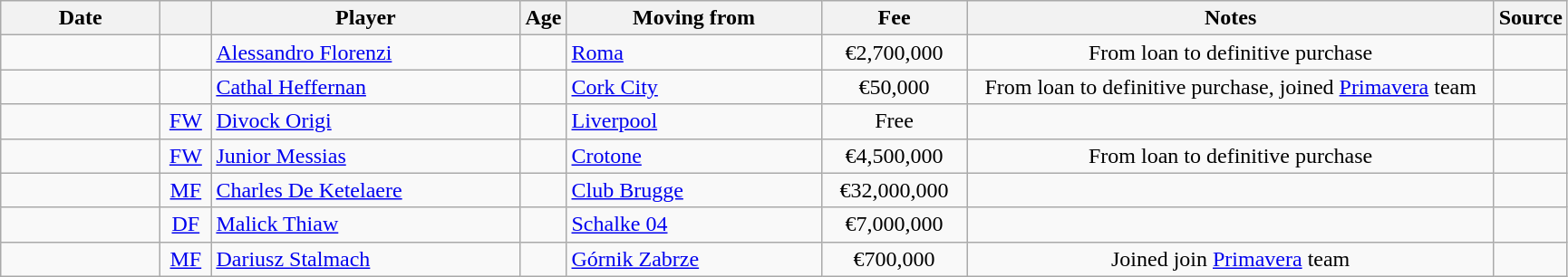<table class="wikitable sortable">
<tr>
<th style="width:110px">Date</th>
<th style="width:30px"></th>
<th style="width:220px">Player</th>
<th style="width:20px">Age</th>
<th style="width:180px">Moving from</th>
<th style="width:100px">Fee</th>
<th style="width:380px" class="unsortable">Notes</th>
<th style="width:35px">Source</th>
</tr>
<tr>
<td></td>
<td align=center></td>
<td> <a href='#'>Alessandro Florenzi</a></td>
<td align=center></td>
<td> <a href='#'>Roma</a></td>
<td align=center>€2,700,000</td>
<td align=center>From loan to definitive purchase</td>
<td></td>
</tr>
<tr>
<td></td>
<td align=center></td>
<td> <a href='#'>Cathal Heffernan</a></td>
<td align=center></td>
<td> <a href='#'>Cork City</a></td>
<td align=center>€50,000</td>
<td align=center>From loan to definitive purchase, joined <a href='#'>Primavera</a> team</td>
<td></td>
</tr>
<tr>
<td></td>
<td style="text-align:center"><a href='#'>FW</a></td>
<td> <a href='#'>Divock Origi</a></td>
<td style="text-align:center"></td>
<td> <a href='#'>Liverpool</a></td>
<td style="text-align:center">Free</td>
<td style="text-align:center"></td>
<td></td>
</tr>
<tr>
<td></td>
<td style="text-align:center"><a href='#'>FW</a></td>
<td> <a href='#'>Junior Messias</a></td>
<td style="text-align:center"></td>
<td> <a href='#'>Crotone</a></td>
<td style="text-align:center">€4,500,000</td>
<td style="text-align:center">From loan to definitive purchase</td>
<td></td>
</tr>
<tr>
<td></td>
<td style="text-align:center"><a href='#'>MF</a></td>
<td> <a href='#'>Charles De Ketelaere</a></td>
<td style="text-align:center"></td>
<td> <a href='#'>Club Brugge</a></td>
<td style="text-align:center">€32,000,000</td>
<td style="text-align:center"></td>
<td></td>
</tr>
<tr>
<td></td>
<td style="text-align:center"><a href='#'>DF</a></td>
<td> <a href='#'>Malick Thiaw</a></td>
<td style="text-align:center"></td>
<td> <a href='#'>Schalke 04</a></td>
<td style="text-align:center">€7,000,000</td>
<td style="text-align:center"></td>
<td></td>
</tr>
<tr>
<td></td>
<td style="text-align:center"><a href='#'>MF</a></td>
<td> <a href='#'>Dariusz Stalmach</a></td>
<td style="text-align:center"></td>
<td> <a href='#'>Górnik Zabrze</a></td>
<td style="text-align:center">€700,000</td>
<td style="text-align:center">Joined join <a href='#'>Primavera</a> team</td>
<td></td>
</tr>
</table>
